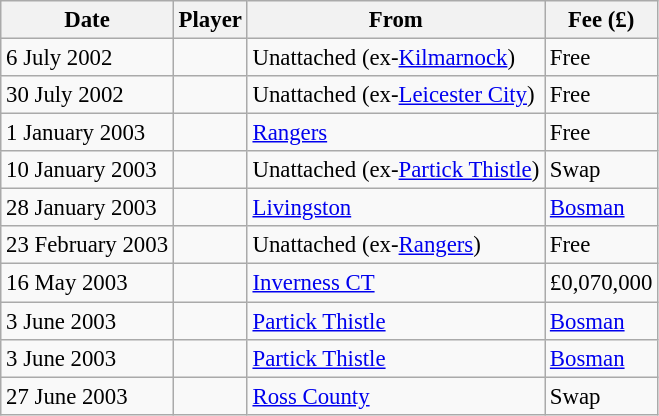<table class="wikitable sortable" style="font-size:95%">
<tr>
<th>Date</th>
<th>Player</th>
<th>From</th>
<th>Fee (£)</th>
</tr>
<tr>
<td>6 July 2002</td>
<td> </td>
<td>Unattached (ex-<a href='#'>Kilmarnock</a>)</td>
<td>Free</td>
</tr>
<tr>
<td>30 July 2002</td>
<td> </td>
<td>Unattached (ex-<a href='#'>Leicester City</a>)</td>
<td>Free</td>
</tr>
<tr>
<td>1 January 2003</td>
<td> </td>
<td><a href='#'>Rangers</a></td>
<td>Free</td>
</tr>
<tr>
<td>10 January 2003</td>
<td> </td>
<td>Unattached (ex-<a href='#'>Partick Thistle</a>)</td>
<td>Swap</td>
</tr>
<tr>
<td>28 January 2003</td>
<td> </td>
<td><a href='#'>Livingston</a></td>
<td><a href='#'>Bosman</a></td>
</tr>
<tr>
<td>23 February 2003</td>
<td> </td>
<td>Unattached (ex-<a href='#'>Rangers</a>)</td>
<td>Free</td>
</tr>
<tr>
<td>16 May 2003</td>
<td> </td>
<td><a href='#'>Inverness CT</a></td>
<td>£0,070,000</td>
</tr>
<tr>
<td>3 June 2003</td>
<td> </td>
<td><a href='#'>Partick Thistle</a></td>
<td><a href='#'>Bosman</a></td>
</tr>
<tr>
<td>3 June 2003</td>
<td> </td>
<td><a href='#'>Partick Thistle</a></td>
<td><a href='#'>Bosman</a></td>
</tr>
<tr>
<td>27 June 2003</td>
<td> </td>
<td><a href='#'>Ross County</a></td>
<td>Swap</td>
</tr>
</table>
